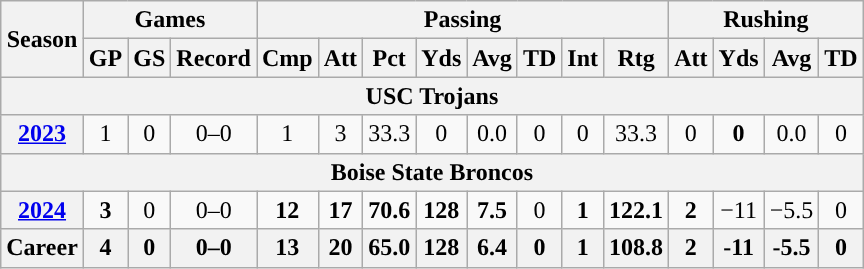<table class="wikitable" style="text-align:center;">
<tr>
<th rowspan="2">Season</th>
<th colspan="3">Games</th>
<th colspan="8">Passing</th>
<th colspan="5">Rushing</th>
</tr>
<tr>
<th>GP</th>
<th>GS</th>
<th>Record</th>
<th>Cmp</th>
<th>Att</th>
<th>Pct</th>
<th>Yds</th>
<th>Avg</th>
<th>TD</th>
<th>Int</th>
<th>Rtg</th>
<th>Att</th>
<th>Yds</th>
<th>Avg</th>
<th>TD</th>
</tr>
<tr>
<th colspan="16">USC Trojans</th>
</tr>
<tr>
<th><a href='#'>2023</a></th>
<td>1</td>
<td>0</td>
<td>0–0</td>
<td>1</td>
<td>3</td>
<td>33.3</td>
<td>0</td>
<td>0.0</td>
<td>0</td>
<td>0</td>
<td>33.3</td>
<td>0</td>
<td><strong>0</strong></td>
<td>0.0</td>
<td>0</td>
</tr>
<tr>
<th colspan="16">Boise State Broncos</th>
</tr>
<tr>
<th><a href='#'>2024</a></th>
<td><strong>3</strong></td>
<td>0</td>
<td>0–0</td>
<td><strong>12</strong></td>
<td><strong>17</strong></td>
<td><strong>70.6</strong></td>
<td><strong>128</strong></td>
<td><strong>7.5</strong></td>
<td>0</td>
<td><strong>1</strong></td>
<td><strong>122.1</strong></td>
<td><strong>2</strong></td>
<td>−11</td>
<td>−5.5</td>
<td>0</td>
</tr>
<tr>
<th>Career</th>
<th>4</th>
<th>0</th>
<th>0–0</th>
<th>13</th>
<th>20</th>
<th>65.0</th>
<th>128</th>
<th>6.4</th>
<th>0</th>
<th>1</th>
<th>108.8</th>
<th>2</th>
<th>-11</th>
<th>-5.5</th>
<th>0</th>
</tr>
</table>
